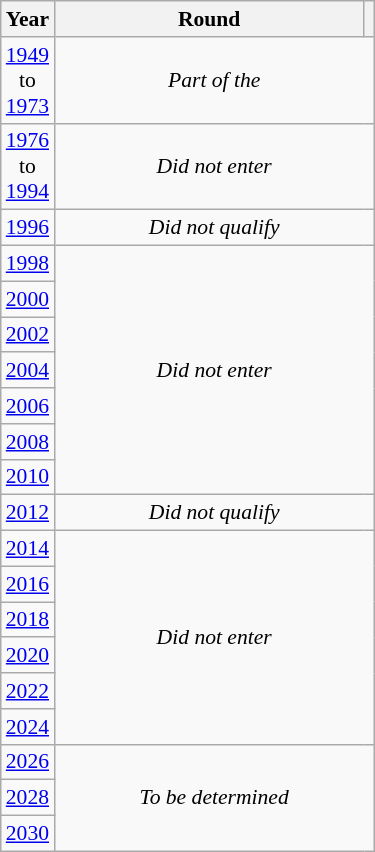<table class="wikitable" style="text-align: center; font-size:90%">
<tr>
<th>Year</th>
<th style="width:200px">Round</th>
<th></th>
</tr>
<tr>
<td><a href='#'>1949</a><br>to<br><a href='#'>1973</a></td>
<td colspan="2"><em>Part of the </em></td>
</tr>
<tr>
<td><a href='#'>1976</a><br>to<br><a href='#'>1994</a></td>
<td colspan="2"><em>Did not enter</em></td>
</tr>
<tr>
<td><a href='#'>1996</a></td>
<td colspan="2"><em>Did not qualify</em></td>
</tr>
<tr>
<td><a href='#'>1998</a></td>
<td colspan="2" rowspan="7"><em>Did not enter</em></td>
</tr>
<tr>
<td><a href='#'>2000</a></td>
</tr>
<tr>
<td><a href='#'>2002</a></td>
</tr>
<tr>
<td><a href='#'>2004</a></td>
</tr>
<tr>
<td><a href='#'>2006</a></td>
</tr>
<tr>
<td><a href='#'>2008</a></td>
</tr>
<tr>
<td><a href='#'>2010</a></td>
</tr>
<tr>
<td><a href='#'>2012</a></td>
<td colspan="2"><em>Did not qualify</em></td>
</tr>
<tr>
<td><a href='#'>2014</a></td>
<td colspan="2" rowspan="6"><em>Did not enter</em></td>
</tr>
<tr>
<td><a href='#'>2016</a></td>
</tr>
<tr>
<td><a href='#'>2018</a></td>
</tr>
<tr>
<td><a href='#'>2020</a></td>
</tr>
<tr>
<td><a href='#'>2022</a></td>
</tr>
<tr>
<td><a href='#'>2024</a></td>
</tr>
<tr>
<td><a href='#'>2026</a></td>
<td colspan="2" rowspan="3"><em>To be determined</em></td>
</tr>
<tr>
<td><a href='#'>2028</a></td>
</tr>
<tr>
<td><a href='#'>2030</a></td>
</tr>
</table>
